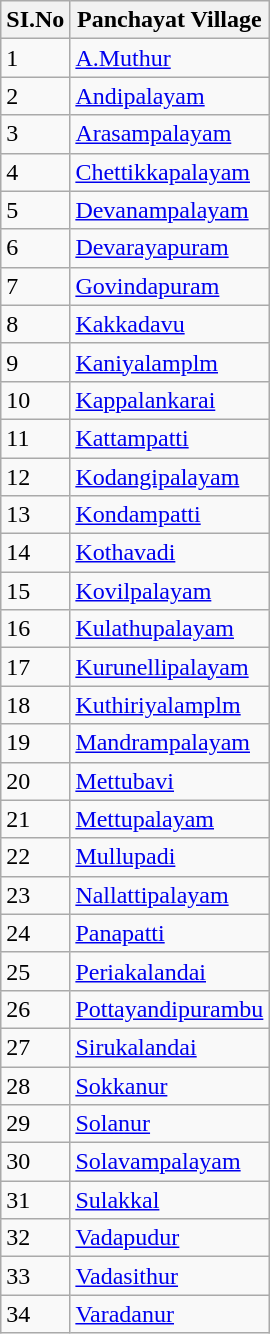<table class="wikitable sortable">
<tr>
<th>SI.No</th>
<th>Panchayat Village</th>
</tr>
<tr>
<td>1</td>
<td><a href='#'>A.Muthur</a></td>
</tr>
<tr>
<td>2</td>
<td><a href='#'>Andipalayam</a></td>
</tr>
<tr>
<td>3</td>
<td><a href='#'>Arasampalayam</a></td>
</tr>
<tr>
<td>4</td>
<td><a href='#'>Chettikkapalayam</a></td>
</tr>
<tr>
<td>5</td>
<td><a href='#'>Devanampalayam</a></td>
</tr>
<tr>
<td>6</td>
<td><a href='#'>Devarayapuram</a></td>
</tr>
<tr>
<td>7</td>
<td><a href='#'>Govindapuram</a></td>
</tr>
<tr>
<td>8</td>
<td><a href='#'>Kakkadavu</a></td>
</tr>
<tr>
<td>9</td>
<td><a href='#'>Kaniyalamplm</a></td>
</tr>
<tr>
<td>10</td>
<td><a href='#'>Kappalankarai</a></td>
</tr>
<tr>
<td>11</td>
<td><a href='#'>Kattampatti</a></td>
</tr>
<tr>
<td>12</td>
<td><a href='#'>Kodangipalayam</a></td>
</tr>
<tr>
<td>13</td>
<td><a href='#'>Kondampatti</a></td>
</tr>
<tr>
<td>14</td>
<td><a href='#'>Kothavadi</a></td>
</tr>
<tr>
<td>15</td>
<td><a href='#'>Kovilpalayam</a></td>
</tr>
<tr>
<td>16</td>
<td><a href='#'>Kulathupalayam</a></td>
</tr>
<tr>
<td>17</td>
<td><a href='#'>Kurunellipalayam</a></td>
</tr>
<tr>
<td>18</td>
<td><a href='#'>Kuthiriyalamplm</a></td>
</tr>
<tr>
<td>19</td>
<td><a href='#'>Mandrampalayam</a></td>
</tr>
<tr>
<td>20</td>
<td><a href='#'>Mettubavi</a></td>
</tr>
<tr>
<td>21</td>
<td><a href='#'>Mettupalayam</a></td>
</tr>
<tr>
<td>22</td>
<td><a href='#'>Mullupadi</a></td>
</tr>
<tr>
<td>23</td>
<td><a href='#'>Nallattipalayam</a></td>
</tr>
<tr>
<td>24</td>
<td><a href='#'>Panapatti</a></td>
</tr>
<tr>
<td>25</td>
<td><a href='#'>Periakalandai</a></td>
</tr>
<tr>
<td>26</td>
<td><a href='#'>Pottayandipurambu</a></td>
</tr>
<tr>
<td>27</td>
<td><a href='#'>Sirukalandai</a></td>
</tr>
<tr>
<td>28</td>
<td><a href='#'>Sokkanur</a></td>
</tr>
<tr>
<td>29</td>
<td><a href='#'>Solanur</a></td>
</tr>
<tr>
<td>30</td>
<td><a href='#'>Solavampalayam</a></td>
</tr>
<tr>
<td>31</td>
<td><a href='#'>Sulakkal</a></td>
</tr>
<tr>
<td>32</td>
<td><a href='#'>Vadapudur</a></td>
</tr>
<tr>
<td>33</td>
<td><a href='#'>Vadasithur</a></td>
</tr>
<tr>
<td>34</td>
<td><a href='#'>Varadanur</a></td>
</tr>
</table>
